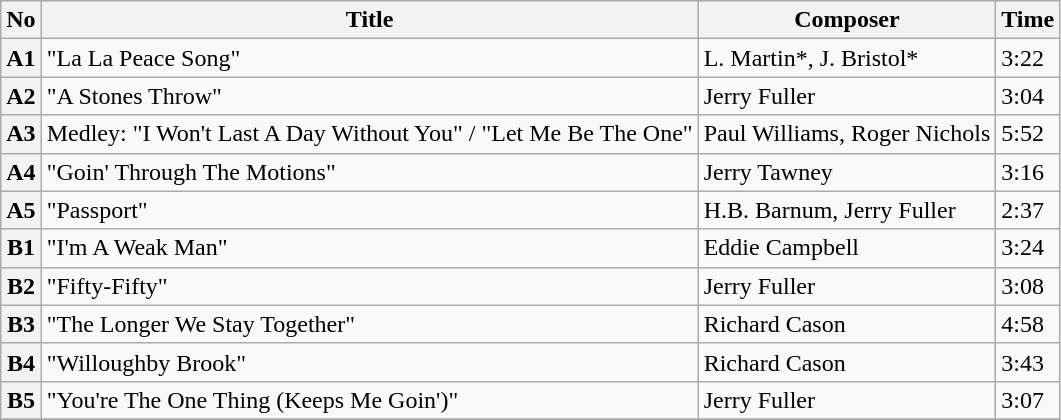<table class="wikitable plainrowheaders sortable">
<tr>
<th scope="col">No</th>
<th scope="col">Title</th>
<th scope="col">Composer</th>
<th scope="col" class="unsortable">Time</th>
</tr>
<tr>
<th scope="row">A1</th>
<td>"La La Peace Song"</td>
<td>L. Martin*, J. Bristol*</td>
<td>3:22</td>
</tr>
<tr>
<th scope="row">A2</th>
<td>"A  Stones Throw"</td>
<td>Jerry Fuller</td>
<td>3:04</td>
</tr>
<tr>
<th scope="row">A3</th>
<td>Medley: "I Won't Last A Day Without You" / "Let Me Be The One"</td>
<td>Paul Williams, Roger Nichols</td>
<td>5:52</td>
</tr>
<tr>
<th scope="row">A4</th>
<td>"Goin' Through The Motions"</td>
<td>Jerry Tawney</td>
<td>3:16</td>
</tr>
<tr>
<th scope="row">A5</th>
<td>"Passport"</td>
<td>H.B. Barnum, Jerry Fuller</td>
<td>2:37</td>
</tr>
<tr>
<th scope="row">B1</th>
<td>"I'm A Weak Man"</td>
<td>Eddie Campbell</td>
<td>3:24</td>
</tr>
<tr>
<th scope="row">B2</th>
<td>"Fifty-Fifty"</td>
<td>Jerry Fuller</td>
<td>3:08</td>
</tr>
<tr>
<th scope="row">B3</th>
<td>"The Longer We Stay Together"</td>
<td>Richard Cason</td>
<td>4:58</td>
</tr>
<tr>
<th scope="row">B4</th>
<td>"Willoughby Brook"</td>
<td>Richard Cason</td>
<td>3:43</td>
</tr>
<tr>
<th scope="row">B5</th>
<td>"You're The One Thing (Keeps Me Goin')"</td>
<td>Jerry Fuller</td>
<td>3:07</td>
</tr>
<tr>
</tr>
</table>
